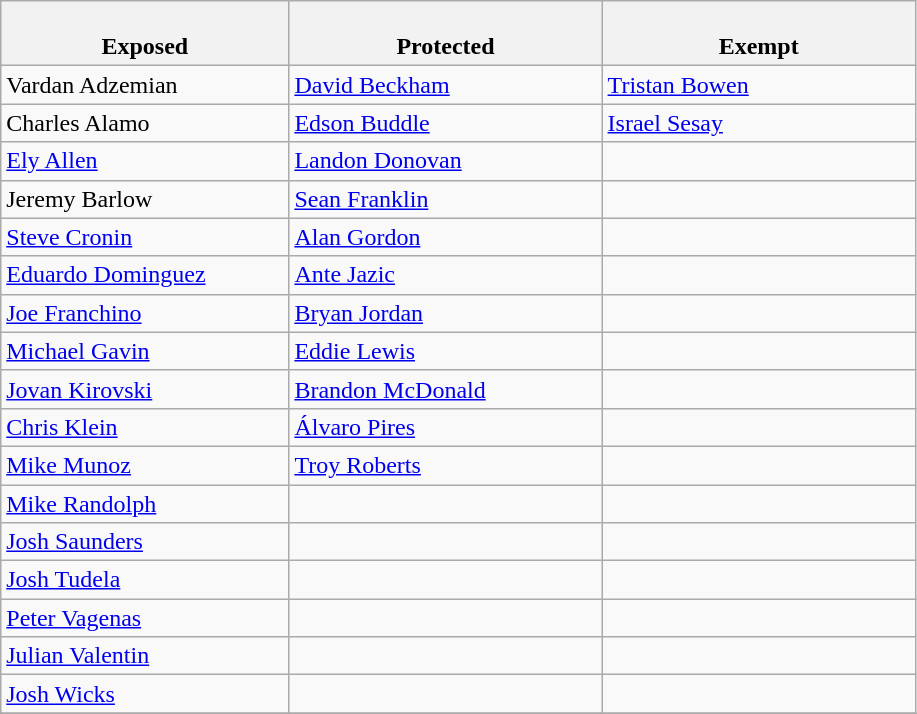<table class="wikitable">
<tr>
<th style="width:23%"><br>Exposed</th>
<th style="width:25%"><br>Protected</th>
<th style="width:25%"><br>Exempt</th>
</tr>
<tr>
<td>Vardan Adzemian</td>
<td><a href='#'>David Beckham</a></td>
<td><a href='#'>Tristan Bowen</a></td>
</tr>
<tr>
<td>Charles Alamo</td>
<td><a href='#'>Edson Buddle</a></td>
<td><a href='#'>Israel Sesay</a></td>
</tr>
<tr>
<td><a href='#'>Ely Allen</a></td>
<td><a href='#'>Landon Donovan</a></td>
<td></td>
</tr>
<tr>
<td>Jeremy Barlow</td>
<td><a href='#'>Sean Franklin</a></td>
<td></td>
</tr>
<tr>
<td><a href='#'>Steve Cronin</a></td>
<td><a href='#'>Alan Gordon</a></td>
<td></td>
</tr>
<tr>
<td><a href='#'>Eduardo Dominguez</a></td>
<td><a href='#'>Ante Jazic</a></td>
<td></td>
</tr>
<tr>
<td><a href='#'>Joe Franchino</a></td>
<td><a href='#'>Bryan Jordan</a></td>
<td></td>
</tr>
<tr>
<td><a href='#'>Michael Gavin</a></td>
<td><a href='#'>Eddie Lewis</a></td>
<td></td>
</tr>
<tr>
<td><a href='#'>Jovan Kirovski</a></td>
<td><a href='#'>Brandon McDonald</a></td>
<td></td>
</tr>
<tr>
<td><a href='#'>Chris Klein</a></td>
<td><a href='#'>Álvaro Pires</a></td>
<td></td>
</tr>
<tr>
<td><a href='#'>Mike Munoz</a></td>
<td><a href='#'>Troy Roberts</a></td>
<td></td>
</tr>
<tr>
<td><a href='#'>Mike Randolph</a></td>
<td></td>
<td></td>
</tr>
<tr>
<td><a href='#'>Josh Saunders</a></td>
<td></td>
<td></td>
</tr>
<tr>
<td><a href='#'>Josh Tudela</a></td>
<td></td>
<td></td>
</tr>
<tr>
<td><a href='#'>Peter Vagenas</a></td>
<td></td>
<td></td>
</tr>
<tr>
<td><a href='#'>Julian Valentin</a></td>
<td></td>
<td></td>
</tr>
<tr>
<td><a href='#'>Josh Wicks</a></td>
<td></td>
<td></td>
</tr>
<tr>
</tr>
</table>
